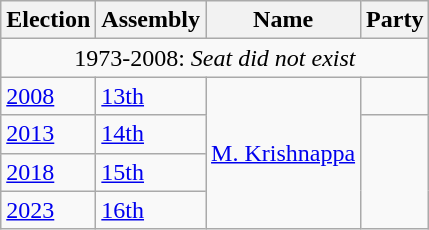<table class="wikitable sortable">
<tr>
<th>Election</th>
<th>Assembly</th>
<th>Name</th>
<th colspan=2>Party</th>
</tr>
<tr style="text-align:center">
<td colspan="5">1973-2008: <em>Seat did not exist</em></td>
</tr>
<tr>
<td><a href='#'>2008</a></td>
<td><a href='#'>13th</a></td>
<td rowspan="4"><a href='#'>M. Krishnappa</a></td>
<td></td>
</tr>
<tr>
<td><a href='#'>2013</a></td>
<td><a href='#'>14th</a></td>
</tr>
<tr>
<td><a href='#'>2018</a></td>
<td><a href='#'>15th</a></td>
</tr>
<tr>
<td><a href='#'>2023</a></td>
<td><a href='#'>16th</a></td>
</tr>
</table>
